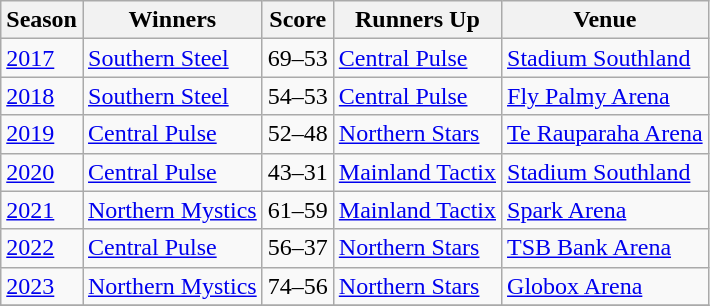<table class="wikitable collapsible">
<tr>
<th>Season</th>
<th>Winners</th>
<th>Score</th>
<th>Runners Up</th>
<th>Venue</th>
</tr>
<tr>
<td><a href='#'>2017</a></td>
<td><a href='#'>Southern Steel</a></td>
<td>69–53</td>
<td><a href='#'>Central Pulse</a></td>
<td><a href='#'>Stadium Southland</a></td>
</tr>
<tr>
<td><a href='#'>2018</a></td>
<td><a href='#'>Southern Steel</a></td>
<td>54–53</td>
<td><a href='#'>Central Pulse</a></td>
<td><a href='#'>Fly Palmy Arena</a></td>
</tr>
<tr>
<td><a href='#'>2019</a></td>
<td><a href='#'>Central Pulse</a></td>
<td>52–48</td>
<td><a href='#'>Northern Stars</a></td>
<td><a href='#'>Te Rauparaha Arena</a></td>
</tr>
<tr>
<td><a href='#'>2020</a></td>
<td><a href='#'>Central Pulse</a></td>
<td>43–31</td>
<td><a href='#'>Mainland Tactix</a></td>
<td><a href='#'>Stadium Southland</a></td>
</tr>
<tr>
<td><a href='#'>2021</a></td>
<td><a href='#'>Northern Mystics</a></td>
<td>61–59</td>
<td><a href='#'>Mainland Tactix</a></td>
<td><a href='#'>Spark Arena</a></td>
</tr>
<tr>
<td><a href='#'>2022</a></td>
<td><a href='#'>Central Pulse</a></td>
<td>56–37</td>
<td><a href='#'>Northern Stars</a></td>
<td><a href='#'>TSB Bank Arena</a></td>
</tr>
<tr>
<td><a href='#'>2023</a></td>
<td><a href='#'>Northern Mystics</a></td>
<td>74–56</td>
<td><a href='#'>Northern Stars</a></td>
<td><a href='#'>Globox Arena</a></td>
</tr>
<tr>
</tr>
</table>
